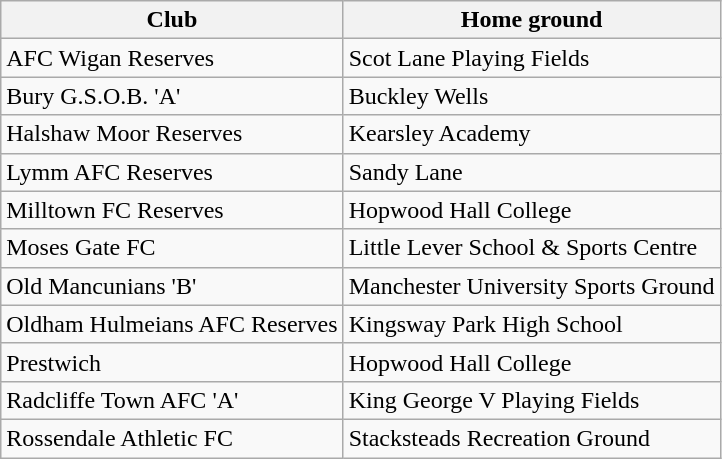<table class="wikitable">
<tr>
<th>Club</th>
<th>Home ground</th>
</tr>
<tr>
<td>AFC Wigan Reserves</td>
<td>Scot Lane Playing Fields</td>
</tr>
<tr>
<td>Bury G.S.O.B. 'A'</td>
<td>Buckley Wells</td>
</tr>
<tr>
<td>Halshaw Moor Reserves</td>
<td>Kearsley Academy</td>
</tr>
<tr>
<td>Lymm AFC Reserves</td>
<td>Sandy Lane</td>
</tr>
<tr>
<td>Milltown FC Reserves</td>
<td>Hopwood Hall College</td>
</tr>
<tr>
<td>Moses Gate FC</td>
<td>Little Lever School & Sports Centre</td>
</tr>
<tr>
<td>Old Mancunians 'B'</td>
<td>Manchester University Sports Ground</td>
</tr>
<tr>
<td>Oldham Hulmeians AFC Reserves</td>
<td>Kingsway Park High School</td>
</tr>
<tr>
<td>Prestwich</td>
<td>Hopwood Hall College</td>
</tr>
<tr>
<td>Radcliffe Town AFC 'A'</td>
<td>King George V Playing Fields</td>
</tr>
<tr>
<td>Rossendale Athletic FC</td>
<td>Stacksteads Recreation Ground</td>
</tr>
</table>
